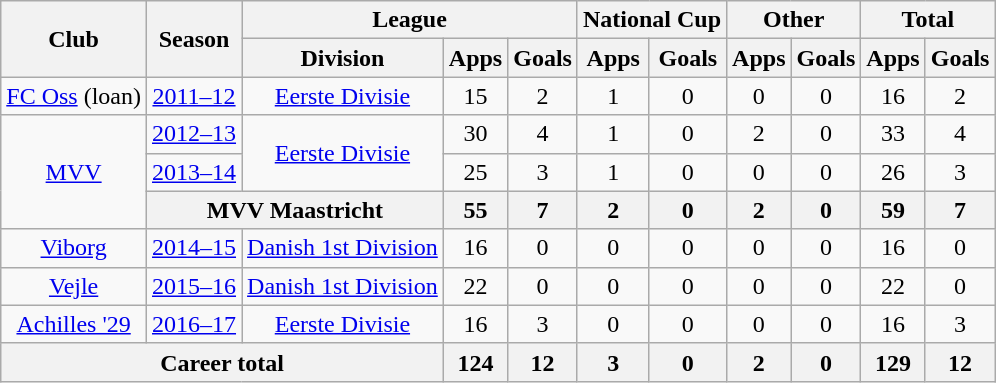<table class="wikitable" style="text-align:center">
<tr>
<th rowspan="2">Club</th>
<th rowspan="2">Season</th>
<th colspan="3">League</th>
<th colspan="2">National Cup</th>
<th colspan="2">Other</th>
<th colspan="2">Total</th>
</tr>
<tr>
<th>Division</th>
<th>Apps</th>
<th>Goals</th>
<th>Apps</th>
<th>Goals</th>
<th>Apps</th>
<th>Goals</th>
<th>Apps</th>
<th>Goals</th>
</tr>
<tr>
<td><a href='#'>FC Oss</a> (loan)</td>
<td><a href='#'>2011–12</a></td>
<td><a href='#'>Eerste Divisie</a></td>
<td>15</td>
<td>2</td>
<td>1</td>
<td>0</td>
<td>0</td>
<td>0</td>
<td>16</td>
<td>2</td>
</tr>
<tr>
<td rowspan="3"><a href='#'>MVV</a></td>
<td><a href='#'>2012–13</a></td>
<td rowspan="2"><a href='#'>Eerste Divisie</a></td>
<td>30</td>
<td>4</td>
<td>1</td>
<td>0</td>
<td>2</td>
<td>0</td>
<td>33</td>
<td>4</td>
</tr>
<tr>
<td><a href='#'>2013–14</a></td>
<td>25</td>
<td>3</td>
<td>1</td>
<td>0</td>
<td>0</td>
<td>0</td>
<td>26</td>
<td>3</td>
</tr>
<tr>
<th colspan="2">MVV Maastricht</th>
<th>55</th>
<th>7</th>
<th>2</th>
<th>0</th>
<th>2</th>
<th>0</th>
<th>59</th>
<th>7</th>
</tr>
<tr>
<td><a href='#'>Viborg</a></td>
<td><a href='#'>2014–15</a></td>
<td><a href='#'>Danish 1st Division</a></td>
<td>16</td>
<td>0</td>
<td>0</td>
<td>0</td>
<td>0</td>
<td>0</td>
<td>16</td>
<td>0</td>
</tr>
<tr>
<td><a href='#'>Vejle</a></td>
<td><a href='#'>2015–16</a></td>
<td><a href='#'>Danish 1st Division</a></td>
<td>22</td>
<td>0</td>
<td>0</td>
<td>0</td>
<td>0</td>
<td>0</td>
<td>22</td>
<td>0</td>
</tr>
<tr>
<td><a href='#'>Achilles '29</a></td>
<td><a href='#'>2016–17</a></td>
<td><a href='#'>Eerste Divisie</a></td>
<td>16</td>
<td>3</td>
<td>0</td>
<td>0</td>
<td>0</td>
<td>0</td>
<td>16</td>
<td>3</td>
</tr>
<tr>
<th colspan="3">Career total</th>
<th>124</th>
<th>12</th>
<th>3</th>
<th>0</th>
<th>2</th>
<th>0</th>
<th>129</th>
<th>12</th>
</tr>
</table>
